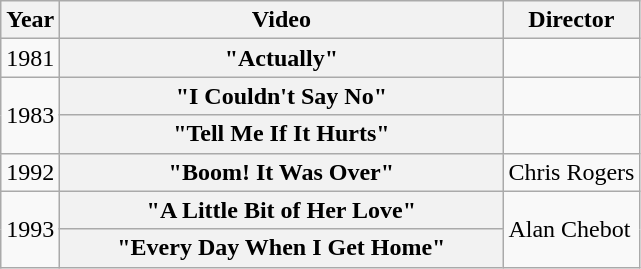<table class="wikitable plainrowheaders">
<tr>
<th>Year</th>
<th style="width:18em;">Video</th>
<th>Director</th>
</tr>
<tr>
<td>1981</td>
<th scope="row">"Actually"</th>
<td></td>
</tr>
<tr>
<td rowspan="2">1983</td>
<th scope="row">"I Couldn't Say No"</th>
<td></td>
</tr>
<tr>
<th scope="row">"Tell Me If It Hurts"</th>
<td></td>
</tr>
<tr>
<td>1992</td>
<th scope="row">"Boom! It Was Over"</th>
<td>Chris Rogers</td>
</tr>
<tr>
<td rowspan="2">1993</td>
<th scope="row">"A Little Bit of Her Love"</th>
<td rowspan="2">Alan Chebot</td>
</tr>
<tr>
<th scope="row">"Every Day When I Get Home"</th>
</tr>
</table>
